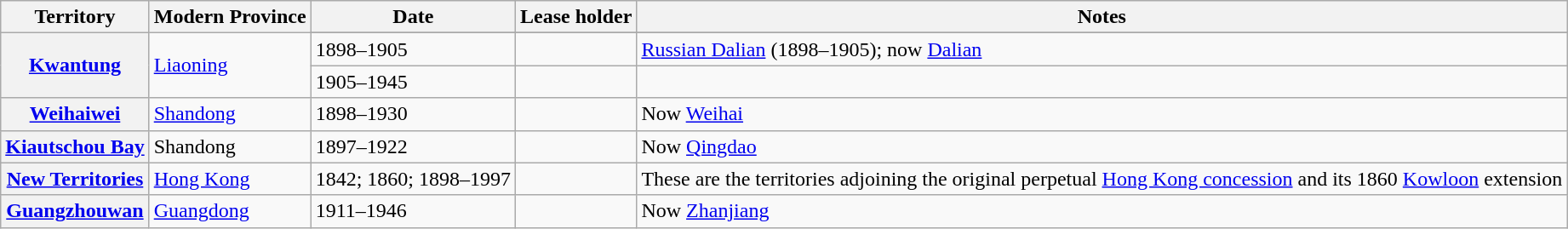<table class="wikitable">
<tr>
<th scope="col">Territory</th>
<th scope="col">Modern Province</th>
<th scope="col">Date</th>
<th scope="col">Lease holder</th>
<th scope="col">Notes</th>
</tr>
<tr>
<th rowspan="3" scope="row"><a href='#'>Kwantung</a></th>
<td rowspan="3"><a href='#'>Liaoning</a></td>
</tr>
<tr>
<td>1898–1905</td>
<td></td>
<td><a href='#'>Russian Dalian</a> (1898–1905); now <a href='#'>Dalian</a></td>
</tr>
<tr>
<td>1905–1945</td>
<td></td>
</tr>
<tr>
<th scope="row"><a href='#'>Weihaiwei</a></th>
<td><a href='#'>Shandong</a></td>
<td>1898–1930</td>
<td></td>
<td>Now <a href='#'>Weihai</a></td>
</tr>
<tr>
<th scope="row"><a href='#'>Kiautschou Bay</a></th>
<td>Shandong</td>
<td>1897–1922</td>
<td></td>
<td>Now <a href='#'>Qingdao</a></td>
</tr>
<tr>
<th scope="row"><a href='#'>New Territories</a></th>
<td><a href='#'>Hong Kong</a></td>
<td>1842; 1860; 1898–1997</td>
<td></td>
<td>These are the territories adjoining the original perpetual <a href='#'>Hong Kong concession</a> and its 1860 <a href='#'>Kowloon</a> extension</td>
</tr>
<tr>
<th scope="row"><a href='#'>Guangzhouwan</a></th>
<td><a href='#'>Guangdong</a></td>
<td>1911–1946</td>
<td></td>
<td>Now <a href='#'>Zhanjiang</a></td>
</tr>
</table>
